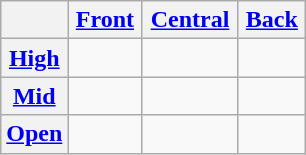<table class="wikitable" style="text-align: center;">
<tr>
<th style="width:22%;"></th>
<th><a href='#'>Front</a></th>
<th><a href='#'>Central</a></th>
<th><a href='#'>Back</a></th>
</tr>
<tr>
<th><a href='#'>High</a></th>
<td> </td>
<td></td>
<td> </td>
</tr>
<tr>
<th><a href='#'>Mid</a></th>
<td> </td>
<td></td>
<td> </td>
</tr>
<tr>
<th><a href='#'>Open</a></th>
<td> </td>
<td></td>
<td></td>
</tr>
</table>
